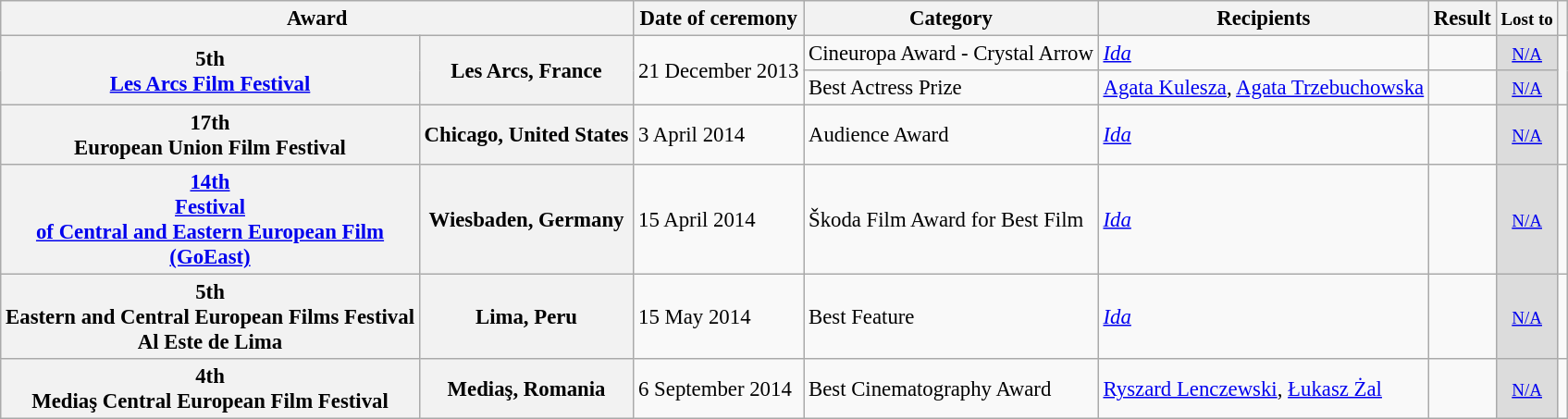<table class="wikitable plainrowheaders sortable" style="font-size: 95%;">
<tr>
<th scope="col" colspan="2">Award</th>
<th scope="col">Date of ceremony</th>
<th scope="col">Category</th>
<th scope="col">Recipients</th>
<th scope="col">Result</th>
<th scope="col"><small>Lost to</small></th>
<th scope="col" class="unsortable"></th>
</tr>
<tr>
<th scope="row" rowspan="2">5th <br><a href='#'>Les Arcs Film Festival</a></th>
<th scope="row" rowspan="2">Les Arcs, France</th>
<td scope="row" rowspan="2">21 December 2013</td>
<td>Cineuropa Award - Crystal Arrow</td>
<td><em><a href='#'>Ida</a></em></td>
<td></td>
<td style="background:#dcdcdc; text-align:center;"><small><a href='#'>N/A</a></small></td>
<td style="text-align:center;" rowspan="2"></td>
</tr>
<tr>
<td>Best Actress Prize</td>
<td><a href='#'>Agata Kulesza</a>, <a href='#'>Agata Trzebuchowska</a></td>
<td></td>
<td style="background:#dcdcdc; text-align:center;"><small><a href='#'>N/A</a></small></td>
</tr>
<tr>
<th scope="row">17th <br>European Union Film Festival</th>
<th scope="row">Chicago, United States</th>
<td scope="row">3 April 2014</td>
<td>Audience Award</td>
<td><em><a href='#'>Ida</a></em></td>
<td></td>
<td style="background:#dcdcdc; text-align:center;"><small><a href='#'>N/A</a></small></td>
<td style="text-align:center;"></td>
</tr>
<tr>
<th scope="row"><a href='#'>14th <br>Festival <br>of Central and Eastern European Film <br>(GoEast)</a></th>
<th scope="row">Wiesbaden, Germany</th>
<td scope="row">15 April 2014</td>
<td>Škoda Film Award for Best Film</td>
<td><em><a href='#'>Ida</a></em></td>
<td></td>
<td style="background:#dcdcdc; text-align:center;"><small><a href='#'>N/A</a></small></td>
<td style="text-align:center;"></td>
</tr>
<tr>
<th scope="row">5th <br>Eastern and Central European Films Festival <br>Al Este de Lima</th>
<th scope="row">Lima, Peru</th>
<td scope="row">15 May 2014</td>
<td>Best Feature</td>
<td><em><a href='#'>Ida</a></em></td>
<td></td>
<td style="background:#dcdcdc; text-align:center;"><small><a href='#'>N/A</a></small></td>
<td style="text-align:center;"></td>
</tr>
<tr>
<th scope="row">4th <br>Mediaş Central European Film Festival</th>
<th scope="row">Mediaş, Romania</th>
<td scope="row">6 September 2014</td>
<td>Best Cinematography Award</td>
<td><a href='#'>Ryszard Lenczewski</a>, <a href='#'>Łukasz Żal</a></td>
<td></td>
<td style="background:#dcdcdc; text-align:center;"><small><a href='#'>N/A</a></small></td>
<td style="text-align:center;"></td>
</tr>
</table>
